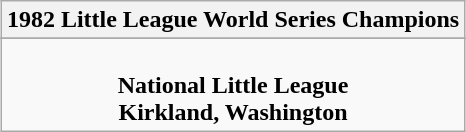<table class="wikitable" style="text-align: center; margin: 0 auto;">
<tr>
<th>1982 Little League World Series Champions</th>
</tr>
<tr>
</tr>
<tr>
<td><br><strong>National Little League</strong><br><strong>Kirkland, Washington</strong></td>
</tr>
</table>
